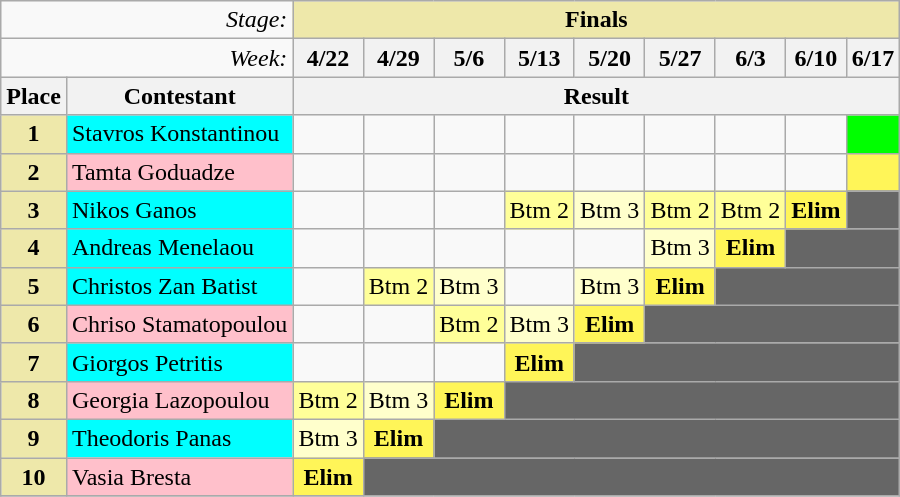<table class="wikitable" align="center"|>
<tr>
<td colspan="2" align="right"><em>Stage:</em></td>
<td colspan="9" bgcolor="palegoldenrod" align="Center"><strong>Finals</strong></td>
</tr>
<tr>
<td colspan="2" align="right"><em>Week:</em></td>
<th>4/22</th>
<th>4/29</th>
<th>5/6</th>
<th>5/13</th>
<th>5/20</th>
<th>5/27</th>
<th>6/3</th>
<th>6/10</th>
<th>6/17</th>
</tr>
<tr>
<th>Place</th>
<th>Contestant</th>
<th colspan="11" align="center">Result</th>
</tr>
<tr>
<td align="center"  bgcolor="palegoldenrod"><strong>1</strong></td>
<td bgcolor="cyan">Stavros Konstantinou</td>
<td></td>
<td></td>
<td></td>
<td></td>
<td></td>
<td></td>
<td></td>
<td></td>
<td style="background:lime; text-align:center;"></td>
</tr>
<tr>
<td align="center"  bgcolor="palegoldenrod"><strong>2</strong></td>
<td bgcolor="pink">Tamta Goduadze</td>
<td></td>
<td></td>
<td></td>
<td></td>
<td></td>
<td></td>
<td></td>
<td></td>
<td style="background:#fff558; text-align:center;"></td>
</tr>
<tr>
<td align="center"  bgcolor="palegoldenrod"><strong>3</strong></td>
<td bgcolor="cyan">Nikos Ganos</td>
<td></td>
<td></td>
<td></td>
<td bgcolor="#FFFF99" align="center">Btm 2</td>
<td bgcolor="#FFFFCC" align="center">Btm 3</td>
<td bgcolor="#FFFF99" align="center">Btm 2</td>
<td bgcolor="#FFFF99" align="center">Btm 2</td>
<td bgcolor="#FFF558" align="center"><strong>Elim</strong></td>
<td bgcolor="#666666" align="center" colspan=1></td>
</tr>
<tr>
<td align="center"  bgcolor="palegoldenrod"><strong>4</strong></td>
<td bgcolor="cyan">Andreas Menelaou</td>
<td></td>
<td></td>
<td></td>
<td></td>
<td></td>
<td bgcolor="#FFFFCC" align="center">Btm 3</td>
<td bgcolor="#FFF558" align="center"><strong>Elim</strong></td>
<td bgcolor="#666666" align="center" colspan=2></td>
</tr>
<tr>
<td align="center"  bgcolor="palegoldenrod"><strong>5</strong></td>
<td bgcolor="cyan">Christos Zan Batist</td>
<td></td>
<td bgcolor="#FFFF99" align="center">Btm 2</td>
<td bgcolor="#FFFFCC" align="center">Btm 3</td>
<td></td>
<td bgcolor="#FFFFCC" align="center">Btm 3</td>
<td bgcolor="#FFF558" align="center"><strong>Elim</strong></td>
<td bgcolor="#666666" align="center" colspan=3></td>
</tr>
<tr>
<td align="center"  bgcolor="palegoldenrod"><strong>6</strong></td>
<td bgcolor="pink">Chriso Stamatopoulou</td>
<td></td>
<td></td>
<td bgcolor="#FFFF99" align="center">Btm 2</td>
<td bgcolor="#FFFFCC" align="center">Btm 3</td>
<td bgcolor="#FFF558" align="center"><strong>Elim</strong></td>
<td bgcolor="#666666" align="center" colspan=4></td>
</tr>
<tr>
<td align="center"  bgcolor="palegoldenrod"><strong>7</strong></td>
<td bgcolor="cyan">Giorgos Petritis</td>
<td></td>
<td></td>
<td></td>
<td bgcolor="#FFF558" align="center"><strong>Elim</strong></td>
<td bgcolor="#666666" align="center" colspan=5></td>
</tr>
<tr>
<td align="center"  bgcolor="palegoldenrod"><strong>8</strong></td>
<td bgcolor="pink">Georgia Lazopoulou</td>
<td bgcolor="#FFFF99" align="center">Btm 2</td>
<td bgcolor="#FFFFCC" align="center">Btm 3</td>
<td bgcolor="#FFF558" align="center"><strong>Elim</strong></td>
<td bgcolor="#666666" align="center" colspan=6></td>
</tr>
<tr>
<td align="center"  bgcolor="palegoldenrod"><strong>9</strong></td>
<td bgcolor="cyan">Theodoris Panas</td>
<td bgcolor="#FFFFCC" align="center">Btm 3</td>
<td bgcolor="#FFF558" align="center"><strong>Elim</strong></td>
<td bgcolor="#666666" align="center" colspan=7></td>
</tr>
<tr>
<td align="center"  bgcolor="palegoldenrod"><strong>10</strong></td>
<td bgcolor="pink">Vasia Bresta</td>
<td bgcolor="#FFF558" align="center"><strong>Elim</strong></td>
<td bgcolor="#666666" align="center" colspan=8></td>
</tr>
<tr>
</tr>
</table>
